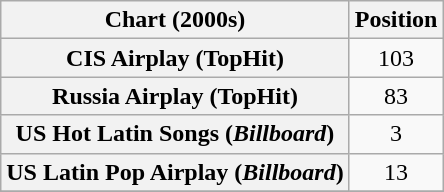<table class="wikitable sortable plainrowheaders" style="text-align:center">
<tr>
<th>Chart (2000s)</th>
<th>Position</th>
</tr>
<tr>
<th scope="row">CIS Airplay (TopHit)</th>
<td>103</td>
</tr>
<tr>
<th scope="row">Russia Airplay (TopHit)</th>
<td>83</td>
</tr>
<tr>
<th scope="row">US Hot Latin Songs (<em>Billboard</em>)</th>
<td>3</td>
</tr>
<tr>
<th scope="row">US Latin Pop Airplay (<em>Billboard</em>)</th>
<td>13</td>
</tr>
<tr>
</tr>
</table>
